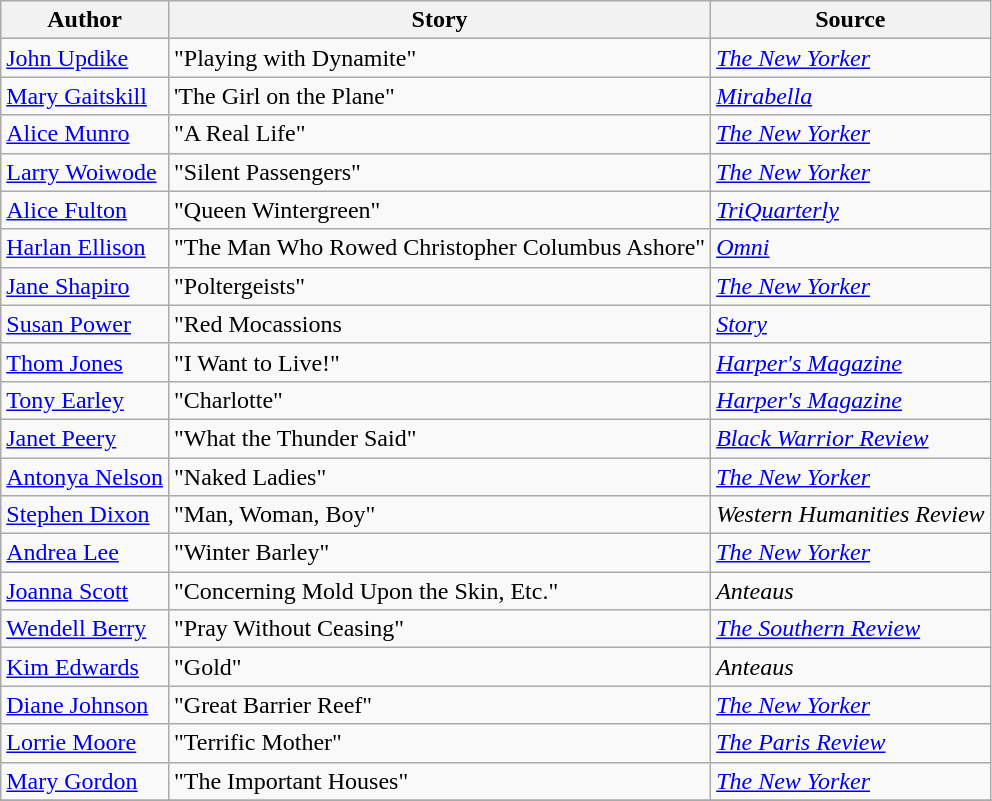<table class="wikitable">
<tr>
<th>Author</th>
<th>Story</th>
<th>Source</th>
</tr>
<tr>
<td><a href='#'>John Updike</a></td>
<td>"Playing with Dynamite"</td>
<td><em><a href='#'>The New Yorker</a></em></td>
</tr>
<tr>
<td><a href='#'>Mary Gaitskill</a></td>
<td>'The Girl on the Plane"</td>
<td><em><a href='#'>Mirabella</a></em></td>
</tr>
<tr>
<td><a href='#'>Alice Munro</a></td>
<td>"A Real Life"</td>
<td><em><a href='#'>The New Yorker</a></em></td>
</tr>
<tr>
<td><a href='#'>Larry Woiwode</a></td>
<td>"Silent Passengers"</td>
<td><em><a href='#'>The New Yorker</a></em></td>
</tr>
<tr>
<td><a href='#'>Alice Fulton</a></td>
<td>"Queen Wintergreen"</td>
<td><em><a href='#'>TriQuarterly</a></em></td>
</tr>
<tr>
<td><a href='#'>Harlan Ellison</a></td>
<td>"The Man Who Rowed Christopher Columbus Ashore"</td>
<td><em><a href='#'>Omni</a></em></td>
</tr>
<tr>
<td><a href='#'>Jane Shapiro</a></td>
<td>"Poltergeists"</td>
<td><em><a href='#'>The New Yorker</a></em></td>
</tr>
<tr>
<td><a href='#'>Susan Power</a></td>
<td>"Red Mocassions</td>
<td><em><a href='#'>Story</a></em></td>
</tr>
<tr>
<td><a href='#'>Thom Jones</a></td>
<td>"I Want to Live!"</td>
<td><em><a href='#'>Harper's Magazine</a></em></td>
</tr>
<tr>
<td><a href='#'>Tony Earley</a></td>
<td>"Charlotte"</td>
<td><em><a href='#'>Harper's Magazine</a></em></td>
</tr>
<tr>
<td><a href='#'>Janet Peery</a></td>
<td>"What the Thunder Said"</td>
<td><em><a href='#'>Black Warrior Review</a></em></td>
</tr>
<tr>
<td><a href='#'>Antonya Nelson</a></td>
<td>"Naked Ladies"</td>
<td><em><a href='#'>The New Yorker</a></em></td>
</tr>
<tr>
<td><a href='#'>Stephen Dixon</a></td>
<td>"Man, Woman, Boy"</td>
<td><em>Western Humanities Review</em></td>
</tr>
<tr>
<td><a href='#'>Andrea Lee</a></td>
<td>"Winter Barley"</td>
<td><em><a href='#'>The New Yorker</a></em></td>
</tr>
<tr>
<td><a href='#'>Joanna Scott</a></td>
<td>"Concerning Mold Upon the Skin, Etc."</td>
<td><em>Anteaus</em></td>
</tr>
<tr>
<td><a href='#'>Wendell Berry</a></td>
<td>"Pray Without Ceasing"</td>
<td><em><a href='#'>The Southern Review</a></em></td>
</tr>
<tr>
<td><a href='#'>Kim Edwards</a></td>
<td>"Gold"</td>
<td><em>Anteaus</em></td>
</tr>
<tr>
<td><a href='#'>Diane Johnson</a></td>
<td>"Great Barrier Reef"</td>
<td><em><a href='#'>The New Yorker</a></em></td>
</tr>
<tr>
<td><a href='#'>Lorrie Moore</a></td>
<td>"Terrific Mother"</td>
<td><em><a href='#'>The Paris Review</a></em></td>
</tr>
<tr>
<td><a href='#'>Mary Gordon</a></td>
<td>"The Important Houses"</td>
<td><em><a href='#'>The New Yorker</a></em></td>
</tr>
<tr>
</tr>
</table>
